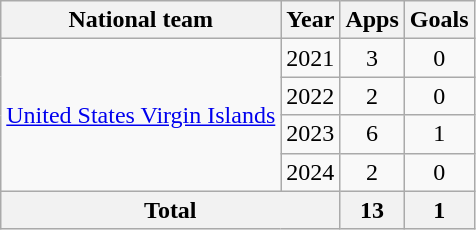<table class="wikitable" style="text-align:center">
<tr>
<th>National team</th>
<th>Year</th>
<th>Apps</th>
<th>Goals</th>
</tr>
<tr>
<td rowspan=4><a href='#'>United States Virgin Islands</a></td>
<td>2021</td>
<td>3</td>
<td>0</td>
</tr>
<tr>
<td>2022</td>
<td>2</td>
<td>0</td>
</tr>
<tr>
<td>2023</td>
<td>6</td>
<td>1</td>
</tr>
<tr>
<td>2024</td>
<td>2</td>
<td>0</td>
</tr>
<tr>
<th colspan=2>Total</th>
<th>13</th>
<th>1</th>
</tr>
</table>
